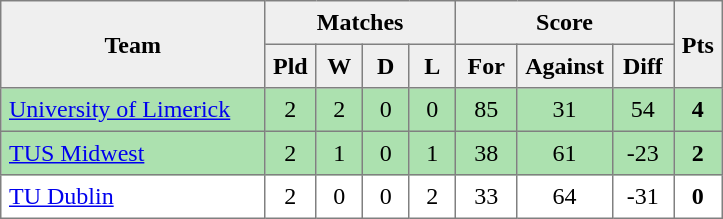<table style=border-collapse:collapse border=1 cellspacing=0 cellpadding=5>
<tr align=center bgcolor=#efefef>
<th rowspan=2 width=165>Team</th>
<th colspan=4>Matches</th>
<th colspan=3>Score</th>
<th rowspan=2width=20>Pts</th>
</tr>
<tr align=center bgcolor=#efefef>
<th width=20>Pld</th>
<th width=20>W</th>
<th width=20>D</th>
<th width=20>L</th>
<th width=30>For</th>
<th width=30>Against</th>
<th width=30>Diff</th>
</tr>
<tr align=center style="background:#ACE1AF;">
<td style="text-align:left;"><a href='#'>University of Limerick</a></td>
<td>2</td>
<td>2</td>
<td>0</td>
<td>0</td>
<td>85</td>
<td>31</td>
<td>54</td>
<td><strong>4</strong></td>
</tr>
<tr align=center style="background:#ACE1AF;">
<td style="text-align:left;"><a href='#'>TUS Midwest</a></td>
<td>2</td>
<td>1</td>
<td>0</td>
<td>1</td>
<td>38</td>
<td>61</td>
<td>-23</td>
<td><strong>2</strong></td>
</tr>
<tr align=center>
<td style="text-align:left;"><a href='#'>TU Dublin</a></td>
<td>2</td>
<td>0</td>
<td>0</td>
<td>2</td>
<td>33</td>
<td>64</td>
<td>-31</td>
<td><strong>0</strong></td>
</tr>
</table>
